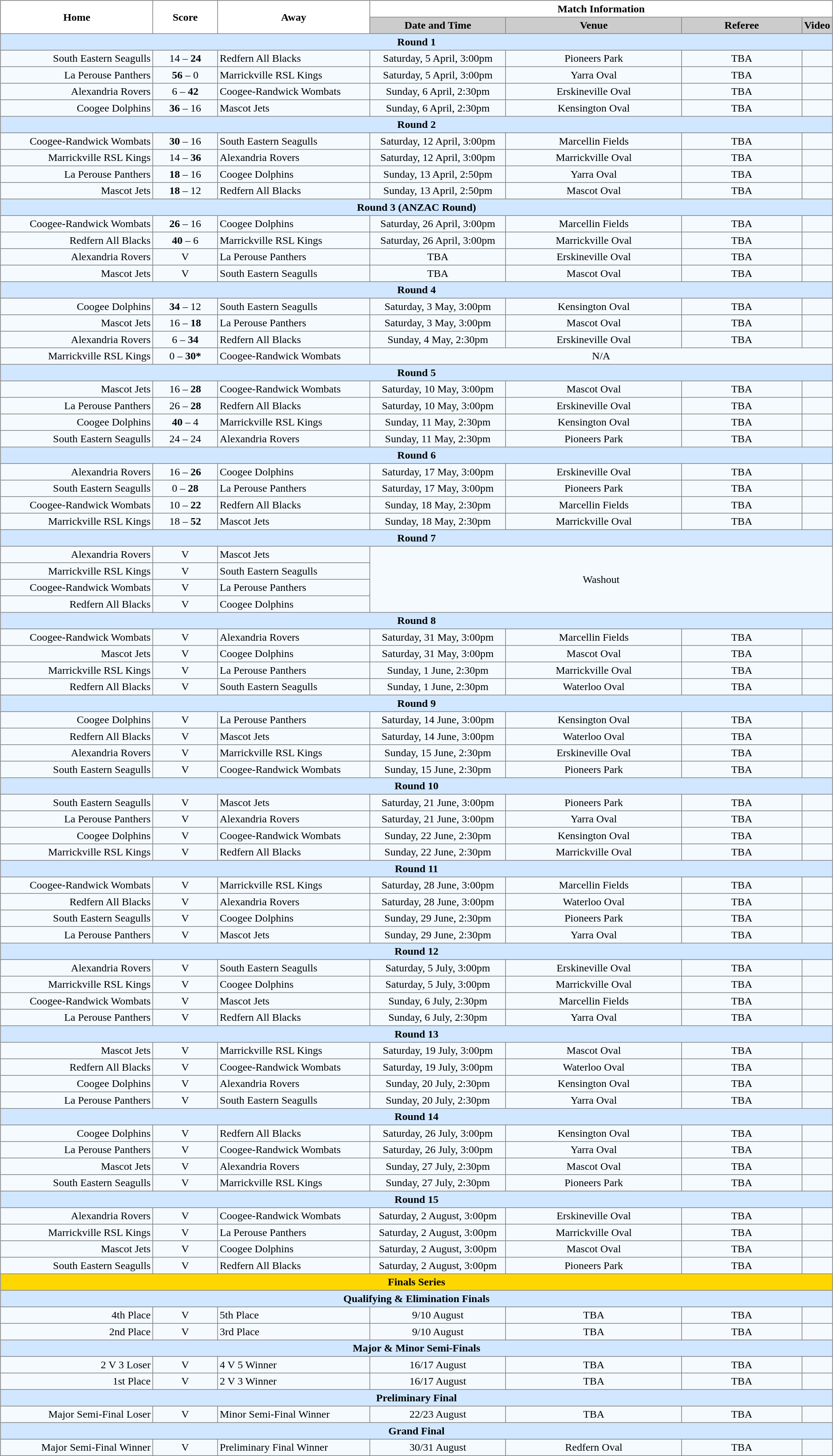<table class="mw-collapsible mw-collapsed" width="100%">
<tr>
<td valign="left" width="25%"><br><table border="1" cellpadding="3" cellspacing="0" width="100%" style="border-collapse:collapse;  text-align:center;">
<tr>
<th rowspan="2" width="19%">Home</th>
<th rowspan="2" width="8%">Score</th>
<th rowspan="2" width="19%">Away</th>
<th colspan="4">Match Information</th>
</tr>
<tr bgcolor="#CCCCCC">
<th width="17%">Date and Time</th>
<th width="22%">Venue</th>
<th width="50%">Referee</th>
<th>Video</th>
</tr>
<tr style="background:#d0e7ff;">
<td colspan="7"><strong>Round 1</strong></td>
</tr>
<tr style="text-align:center; background:#f5faff;">
<td align="right">South Eastern Seagulls </td>
<td>14 – <strong>24</strong></td>
<td align="left"> Redfern All Blacks</td>
<td>Saturday, 5 April, 3:00pm</td>
<td>Pioneers Park</td>
<td>TBA</td>
<td></td>
</tr>
<tr style="text-align:center; background:#f5faff;">
<td align="right">La Perouse Panthers </td>
<td><strong>56</strong> – 0</td>
<td align="left"> Marrickville RSL Kings</td>
<td>Saturday, 5 April, 3:00pm</td>
<td>Yarra Oval</td>
<td>TBA</td>
<td></td>
</tr>
<tr style="text-align:center; background:#f5faff;">
<td align="right">Alexandria Rovers </td>
<td>6 – <strong>42</strong></td>
<td align="left"> Coogee-Randwick Wombats</td>
<td>Sunday, 6 April, 2:30pm</td>
<td>Erskineville Oval</td>
<td>TBA</td>
<td></td>
</tr>
<tr style="text-align:center; background:#f5faff;">
<td align="right">Coogee Dolphins </td>
<td><strong>36</strong> – 16</td>
<td align="left"> Mascot Jets</td>
<td>Sunday, 6 April, 2:30pm</td>
<td>Kensington Oval</td>
<td>TBA</td>
<td></td>
</tr>
<tr style="background:#d0e7ff;">
<td colspan="7"><strong>Round 2</strong></td>
</tr>
<tr style="text-align:center; background:#f5faff;">
<td align="right">Coogee-Randwick Wombats </td>
<td><strong>30</strong> – 16</td>
<td align="left"> South Eastern Seagulls</td>
<td>Saturday, 12 April, 3:00pm</td>
<td>Marcellin Fields</td>
<td>TBA</td>
<td></td>
</tr>
<tr style="text-align:center; background:#f5faff;">
<td align="right">Marrickville RSL Kings </td>
<td>14 – <strong>36</strong></td>
<td align="left"> Alexandria Rovers</td>
<td>Saturday, 12 April, 3:00pm</td>
<td>Marrickville Oval</td>
<td>TBA</td>
<td></td>
</tr>
<tr style="text-align:center; background:#f5faff;">
<td align="right">La Perouse Panthers </td>
<td><strong>18</strong> – 16</td>
<td align="left"> Coogee Dolphins</td>
<td>Sunday, 13 April, 2:50pm</td>
<td>Yarra Oval</td>
<td>TBA</td>
<td></td>
</tr>
<tr style="text-align:center; background:#f5faff;">
<td align="right">Mascot Jets </td>
<td><strong>18</strong> – 12</td>
<td align="left"> Redfern All Blacks</td>
<td>Sunday, 13 April, 2:50pm</td>
<td>Mascot Oval</td>
<td>TBA</td>
<td></td>
</tr>
<tr style="background:#d0e7ff;">
<td colspan="7"><strong>Round 3 (ANZAC Round)</strong></td>
</tr>
<tr style="text-align:center; background:#f5faff;">
<td align="right">Coogee-Randwick Wombats </td>
<td><strong>26</strong> – 16</td>
<td align="left"> Coogee Dolphins</td>
<td>Saturday, 26 April, 3:00pm</td>
<td>Marcellin Fields</td>
<td>TBA</td>
<td></td>
</tr>
<tr style="text-align:center; background:#f5faff;">
<td align="right">Redfern All Blacks </td>
<td><strong>40</strong> – 6</td>
<td align="left"> Marrickville RSL Kings</td>
<td>Saturday, 26 April, 3:00pm</td>
<td>Marrickville Oval</td>
<td>TBA</td>
<td></td>
</tr>
<tr style="text-align:center; background:#f5faff;">
<td align="right">Alexandria Rovers </td>
<td>V</td>
<td align="left"> La Perouse Panthers</td>
<td>TBA</td>
<td>Erskineville Oval</td>
<td>TBA</td>
<td></td>
</tr>
<tr style="text-align:center; background:#f5faff;">
<td align="right">Mascot Jets </td>
<td>V</td>
<td align="left"> South Eastern Seagulls</td>
<td>TBA</td>
<td>Mascot Oval</td>
<td>TBA</td>
<td></td>
</tr>
<tr style="background:#d0e7ff;">
<td colspan="7"><strong>Round 4</strong></td>
</tr>
<tr style="text-align:center; background:#f5faff;">
<td align="right">Coogee Dolphins </td>
<td><strong>34</strong> – 12</td>
<td align="left"> South Eastern Seagulls</td>
<td>Saturday, 3 May, 3:00pm</td>
<td>Kensington Oval</td>
<td>TBA</td>
<td></td>
</tr>
<tr style="text-align:center; background:#f5faff;">
<td align="right">Mascot Jets </td>
<td>16 – <strong>18</strong></td>
<td align="left"> La Perouse Panthers</td>
<td>Saturday, 3 May, 3:00pm</td>
<td>Mascot Oval</td>
<td>TBA</td>
<td></td>
</tr>
<tr style="text-align:center; background:#f5faff;">
<td align="right">Alexandria Rovers </td>
<td>6 – <strong>34</strong></td>
<td align="left"> Redfern All Blacks</td>
<td>Sunday, 4 May, 2:30pm</td>
<td>Erskineville Oval</td>
<td>TBA</td>
<td></td>
</tr>
<tr style="text-align:center; background:#f5faff;">
<td align="right">Marrickville RSL Kings </td>
<td>0 – <strong>30*</strong></td>
<td align="left"> Coogee-Randwick Wombats</td>
<td colspan="4">N/A</td>
</tr>
<tr style="background:#d0e7ff;">
<td colspan="7"><strong>Round 5</strong></td>
</tr>
<tr style="text-align:center; background:#f5faff;">
<td align="right">Mascot Jets </td>
<td>16 – <strong>28</strong></td>
<td align="left"> Coogee-Randwick Wombats</td>
<td>Saturday, 10 May, 3:00pm</td>
<td>Mascot Oval</td>
<td>TBA</td>
<td></td>
</tr>
<tr style="text-align:center; background:#f5faff;">
<td align="right">La Perouse Panthers </td>
<td>26 – <strong>28</strong></td>
<td align="left"> Redfern All Blacks</td>
<td>Saturday, 10 May, 3:00pm</td>
<td>Erskineville Oval</td>
<td>TBA</td>
<td></td>
</tr>
<tr style="text-align:center; background:#f5faff;">
<td align="right">Coogee Dolphins </td>
<td><strong>40</strong> – 4</td>
<td align="left"> Marrickville RSL Kings</td>
<td>Sunday, 11 May, 2:30pm</td>
<td>Kensington Oval</td>
<td>TBA</td>
<td></td>
</tr>
<tr style="text-align:center; background:#f5faff;">
<td align="right">South Eastern Seagulls </td>
<td>24 – 24</td>
<td align="left"> Alexandria Rovers</td>
<td>Sunday, 11 May, 2:30pm</td>
<td>Pioneers Park</td>
<td>TBA</td>
<td></td>
</tr>
<tr style="background:#d0e7ff;">
<td colspan="7"><strong>Round 6</strong></td>
</tr>
<tr style="text-align:center; background:#f5faff;">
<td align="right">Alexandria Rovers </td>
<td>16 – <strong>26</strong></td>
<td align="left"> Coogee Dolphins</td>
<td>Saturday, 17 May, 3:00pm</td>
<td>Erskineville Oval</td>
<td>TBA</td>
<td></td>
</tr>
<tr style="text-align:center; background:#f5faff;">
<td align="right">South Eastern Seagulls </td>
<td>0 – <strong>28</strong></td>
<td align="left"> La Perouse Panthers</td>
<td>Saturday, 17 May, 3:00pm</td>
<td>Pioneers Park</td>
<td>TBA</td>
<td></td>
</tr>
<tr style="text-align:center; background:#f5faff;">
<td align="right">Coogee-Randwick Wombats </td>
<td>10 – <strong>22</strong></td>
<td align="left"> Redfern All Blacks</td>
<td>Sunday, 18 May, 2:30pm</td>
<td>Marcellin Fields</td>
<td>TBA</td>
<td></td>
</tr>
<tr style="text-align:center; background:#f5faff;">
<td align="right">Marrickville RSL Kings </td>
<td>18 – <strong>52</strong></td>
<td align="left"> Mascot Jets</td>
<td>Sunday, 18 May, 2:30pm</td>
<td>Marrickville Oval</td>
<td>TBA</td>
<td></td>
</tr>
<tr style="background:#d0e7ff;">
<td colspan="7"><strong>Round 7</strong></td>
</tr>
<tr style="text-align:center; background:#f5faff;">
<td align="right">Alexandria Rovers </td>
<td>V</td>
<td align="left"> Mascot Jets</td>
<td colspan="4" rowspan="4">Washout</td>
</tr>
<tr style="text-align:center; background:#f5faff;">
<td align="right">Marrickville RSL Kings </td>
<td>V</td>
<td align="left"> South Eastern Seagulls</td>
</tr>
<tr style="text-align:center; background:#f5faff;">
<td align="right">Coogee-Randwick Wombats </td>
<td>V</td>
<td align="left"> La Perouse Panthers</td>
</tr>
<tr style="text-align:center; background:#f5faff;">
<td align="right">Redfern All Blacks </td>
<td>V</td>
<td align="left"> Coogee Dolphins</td>
</tr>
<tr style="background:#d0e7ff;">
<td colspan="7"><strong>Round 8</strong></td>
</tr>
<tr style="text-align:center; background:#f5faff;">
<td align="right">Coogee-Randwick Wombats </td>
<td>V</td>
<td align="left"> Alexandria Rovers</td>
<td>Saturday, 31 May, 3:00pm</td>
<td>Marcellin Fields</td>
<td>TBA</td>
<td></td>
</tr>
<tr style="text-align:center; background:#f5faff;">
<td align="right">Mascot Jets </td>
<td>V</td>
<td align="left"> Coogee Dolphins</td>
<td>Saturday, 31 May, 3:00pm</td>
<td>Mascot Oval</td>
<td>TBA</td>
<td></td>
</tr>
<tr style="text-align:center; background:#f5faff;">
<td align="right">Marrickville RSL Kings </td>
<td>V</td>
<td align="left"> La Perouse Panthers</td>
<td>Sunday, 1 June, 2:30pm</td>
<td>Marrickville Oval</td>
<td>TBA</td>
<td></td>
</tr>
<tr style="text-align:center; background:#f5faff;">
<td align="right">Redfern All Blacks </td>
<td>V</td>
<td align="left"> South Eastern Seagulls</td>
<td>Sunday, 1 June, 2:30pm</td>
<td>Waterloo Oval</td>
<td>TBA</td>
<td></td>
</tr>
<tr style="background:#d0e7ff;">
<td colspan="7"><strong>Round 9</strong></td>
</tr>
<tr style="text-align:center; background:#f5faff;">
<td align="right">Coogee Dolphins </td>
<td>V</td>
<td align="left"> La Perouse Panthers</td>
<td>Saturday, 14 June, 3:00pm</td>
<td>Kensington Oval</td>
<td>TBA</td>
<td></td>
</tr>
<tr style="text-align:center; background:#f5faff;">
<td align="right">Redfern All Blacks </td>
<td>V</td>
<td align="left"> Mascot Jets</td>
<td>Saturday, 14 June, 3:00pm</td>
<td>Waterloo Oval</td>
<td>TBA</td>
<td></td>
</tr>
<tr style="text-align:center; background:#f5faff;">
<td align="right">Alexandria Rovers </td>
<td>V</td>
<td align="left"> Marrickville RSL Kings</td>
<td>Sunday, 15 June, 2:30pm</td>
<td>Erskineville Oval</td>
<td>TBA</td>
<td></td>
</tr>
<tr style="text-align:center; background:#f5faff;">
<td align="right">South Eastern Seagulls </td>
<td>V</td>
<td align="left"> Coogee-Randwick Wombats</td>
<td>Sunday, 15 June, 2:30pm</td>
<td>Pioneers Park</td>
<td>TBA</td>
<td></td>
</tr>
<tr style="background:#d0e7ff;">
<td colspan="7"><strong>Round 10</strong></td>
</tr>
<tr style="text-align:center; background:#f5faff;">
<td align="right">South Eastern Seagulls </td>
<td>V</td>
<td align="left"> Mascot Jets</td>
<td>Saturday, 21 June, 3:00pm</td>
<td>Pioneers Park</td>
<td>TBA</td>
<td></td>
</tr>
<tr style="text-align:center; background:#f5faff;">
<td align="right">La Perouse Panthers </td>
<td>V</td>
<td align="left"> Alexandria Rovers</td>
<td>Saturday, 21 June, 3:00pm</td>
<td>Yarra Oval</td>
<td>TBA</td>
<td></td>
</tr>
<tr style="text-align:center; background:#f5faff;">
<td align="right">Coogee Dolphins </td>
<td>V</td>
<td align="left"> Coogee-Randwick Wombats</td>
<td>Sunday, 22 June, 2:30pm</td>
<td>Kensington Oval</td>
<td>TBA</td>
<td></td>
</tr>
<tr style="text-align:center; background:#f5faff;">
<td align="right">Marrickville RSL Kings </td>
<td>V</td>
<td align="left"> Redfern All Blacks</td>
<td>Sunday, 22 June, 2:30pm</td>
<td>Marrickville Oval</td>
<td>TBA</td>
<td></td>
</tr>
<tr style="background:#d0e7ff;">
<td colspan="7"><strong>Round 11</strong></td>
</tr>
<tr style="text-align:center; background:#f5faff;">
<td align="right">Coogee-Randwick Wombats </td>
<td>V</td>
<td align="left"> Marrickville RSL Kings</td>
<td>Saturday, 28 June, 3:00pm</td>
<td>Marcellin Fields</td>
<td>TBA</td>
<td></td>
</tr>
<tr style="text-align:center; background:#f5faff;">
<td align="right">Redfern All Blacks </td>
<td>V</td>
<td align="left"> Alexandria Rovers</td>
<td>Saturday, 28 June, 3:00pm</td>
<td>Waterloo Oval</td>
<td>TBA</td>
<td></td>
</tr>
<tr style="text-align:center; background:#f5faff;">
<td align="right">South Eastern Seagulls </td>
<td>V</td>
<td align="left"> Coogee Dolphins</td>
<td>Sunday, 29 June, 2:30pm</td>
<td>Pioneers Park</td>
<td>TBA</td>
<td></td>
</tr>
<tr style="text-align:center; background:#f5faff;">
<td align="right">La Perouse Panthers </td>
<td>V</td>
<td align="left"> Mascot Jets</td>
<td>Sunday, 29 June, 2:30pm</td>
<td>Yarra Oval</td>
<td>TBA</td>
<td></td>
</tr>
<tr style="background:#d0e7ff;">
<td colspan="7"><strong>Round 12</strong></td>
</tr>
<tr style="text-align:center; background:#f5faff;">
<td align="right">Alexandria Rovers </td>
<td>V</td>
<td align="left"> South Eastern Seagulls</td>
<td>Saturday, 5 July, 3:00pm</td>
<td>Erskineville Oval</td>
<td>TBA</td>
<td></td>
</tr>
<tr style="text-align:center; background:#f5faff;">
<td align="right">Marrickville RSL Kings </td>
<td>V</td>
<td align="left"> Coogee Dolphins</td>
<td>Saturday, 5 July, 3:00pm</td>
<td>Marrickville Oval</td>
<td>TBA</td>
<td></td>
</tr>
<tr style="text-align:center; background:#f5faff;">
<td align="right">Coogee-Randwick Wombats </td>
<td>V</td>
<td align="left"> Mascot Jets</td>
<td>Sunday, 6 July, 2:30pm</td>
<td>Marcellin Fields</td>
<td>TBA</td>
<td></td>
</tr>
<tr style="text-align:center; background:#f5faff;">
<td align="right">La Perouse Panthers </td>
<td>V</td>
<td align="left"> Redfern All Blacks</td>
<td>Sunday, 6 July, 2:30pm</td>
<td>Yarra Oval</td>
<td>TBA</td>
<td></td>
</tr>
<tr style="background:#d0e7ff;">
<td colspan="7"><strong>Round 13</strong></td>
</tr>
<tr style="text-align:center; background:#f5faff;">
<td align="right">Mascot Jets </td>
<td>V</td>
<td align="left"> Marrickville RSL Kings</td>
<td>Saturday, 19 July, 3:00pm</td>
<td>Mascot Oval</td>
<td>TBA</td>
<td></td>
</tr>
<tr style="text-align:center; background:#f5faff;">
<td align="right">Redfern All Blacks </td>
<td>V</td>
<td align="left"> Coogee-Randwick Wombats</td>
<td>Saturday, 19 July, 3:00pm</td>
<td>Waterloo Oval</td>
<td>TBA</td>
<td></td>
</tr>
<tr style="text-align:center; background:#f5faff;">
<td align="right">Coogee Dolphins </td>
<td>V</td>
<td align="left"> Alexandria Rovers</td>
<td>Sunday, 20 July, 2:30pm</td>
<td>Kensington Oval</td>
<td>TBA</td>
<td></td>
</tr>
<tr style="text-align:center; background:#f5faff;">
<td align="right">La Perouse Panthers </td>
<td>V</td>
<td align="left"> South Eastern Seagulls</td>
<td>Sunday, 20 July, 2:30pm</td>
<td>Yarra Oval</td>
<td>TBA</td>
<td></td>
</tr>
<tr style="background:#d0e7ff;">
<td colspan="7"><strong>Round 14</strong></td>
</tr>
<tr style="text-align:center; background:#f5faff;">
<td align="right">Coogee Dolphins </td>
<td>V</td>
<td align="left"> Redfern All Blacks</td>
<td>Saturday, 26 July, 3:00pm</td>
<td>Kensington Oval</td>
<td>TBA</td>
<td></td>
</tr>
<tr style="text-align:center; background:#f5faff;">
<td align="right">La Perouse Panthers </td>
<td>V</td>
<td align="left"> Coogee-Randwick Wombats</td>
<td>Saturday, 26 July, 3:00pm</td>
<td>Yarra Oval</td>
<td>TBA</td>
<td></td>
</tr>
<tr style="text-align:center; background:#f5faff;">
<td align="right">Mascot Jets </td>
<td>V</td>
<td align="left"> Alexandria Rovers</td>
<td>Sunday, 27 July, 2:30pm</td>
<td>Mascot Oval</td>
<td>TBA</td>
<td></td>
</tr>
<tr style="text-align:center; background:#f5faff;">
<td align="right">South Eastern Seagulls </td>
<td>V</td>
<td align="left"> Marrickville RSL Kings</td>
<td>Sunday, 27 July, 2:30pm</td>
<td>Pioneers Park</td>
<td>TBA</td>
<td></td>
</tr>
<tr style="background:#d0e7ff;">
<td colspan="7"><strong>Round 15</strong></td>
</tr>
<tr style="text-align:center; background:#f5faff;">
<td align="right">Alexandria Rovers </td>
<td>V</td>
<td align="left"> Coogee-Randwick Wombats</td>
<td>Saturday, 2 August, 3:00pm</td>
<td>Erskineville Oval</td>
<td>TBA</td>
<td></td>
</tr>
<tr style="text-align:center; background:#f5faff;">
<td align="right">Marrickville RSL Kings </td>
<td>V</td>
<td align="left"> La Perouse Panthers</td>
<td>Saturday, 2 August, 3:00pm</td>
<td>Marrickville Oval</td>
<td>TBA</td>
<td></td>
</tr>
<tr style="text-align:center; background:#f5faff;">
<td align="right">Mascot Jets </td>
<td>V</td>
<td align="left"> Coogee Dolphins</td>
<td>Saturday, 2 August, 3:00pm</td>
<td>Mascot Oval</td>
<td>TBA</td>
<td></td>
</tr>
<tr style="text-align:center; background:#f5faff;">
<td align="right">South Eastern Seagulls </td>
<td>V</td>
<td align="left"> Redfern All Blacks</td>
<td>Saturday, 2 August, 3:00pm</td>
<td>Pioneers Park</td>
<td>TBA</td>
<td></td>
</tr>
<tr style="background:#ffd700;">
<td colspan="7"><strong>Finals Series</strong></td>
</tr>
<tr style="background:#d0e7ff;">
<td colspan="7"><strong>Qualifying & Elimination Finals</strong></td>
</tr>
<tr style="text-align:center; background:#f5faff;">
<td align="right">4th Place</td>
<td>V</td>
<td align="left">5th Place</td>
<td>9/10 August</td>
<td>TBA</td>
<td>TBA</td>
<td></td>
</tr>
<tr style="text-align:center; background:#f5faff;">
<td align="right">2nd Place</td>
<td>V</td>
<td align="left">3rd Place</td>
<td>9/10 August</td>
<td>TBA</td>
<td>TBA</td>
<td></td>
</tr>
<tr style="background:#d0e7ff;">
<td colspan="7"><strong>Major & Minor Semi-Finals</strong></td>
</tr>
<tr style="text-align:center; background:#f5faff;">
<td align="right">2 V 3 Loser</td>
<td>V</td>
<td align="left">4 V 5 Winner</td>
<td>16/17 August</td>
<td>TBA</td>
<td>TBA</td>
<td></td>
</tr>
<tr style="text-align:center; background:#f5faff;">
<td align="right">1st Place</td>
<td>V</td>
<td align="left">2 V 3 Winner</td>
<td>16/17 August</td>
<td>TBA</td>
<td>TBA</td>
<td></td>
</tr>
<tr style="background:#d0e7ff;">
<td colspan="7"><strong>Preliminary Final</strong></td>
</tr>
<tr style="text-align:center; background:#f5faff;">
<td align="right">Major Semi-Final Loser</td>
<td>V</td>
<td align="left">Minor Semi-Final Winner</td>
<td>22/23 August</td>
<td>TBA</td>
<td>TBA</td>
<td></td>
</tr>
<tr style="background:#d0e7ff;">
<td colspan="7"><strong>Grand Final</strong></td>
</tr>
<tr style="text-align:center; background:#f5faff;">
<td align="right">Major Semi-Final Winner</td>
<td>V</td>
<td align="left">Preliminary Final Winner</td>
<td>30/31 August</td>
<td>Redfern Oval</td>
<td>TBA</td>
<td></td>
</tr>
</table>
</td>
</tr>
<tr>
</tr>
</table>
